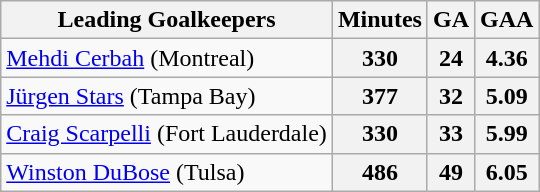<table class="wikitable">
<tr>
<th>Leading Goalkeepers</th>
<th>Minutes</th>
<th>GA</th>
<th>GAA</th>
</tr>
<tr>
<td><a href='#'>Mehdi Cerbah</a> (Montreal)</td>
<th>330</th>
<th>24</th>
<th>4.36</th>
</tr>
<tr>
<td><a href='#'>Jürgen Stars</a> (Tampa Bay)</td>
<th>377</th>
<th>32</th>
<th>5.09</th>
</tr>
<tr>
<td><a href='#'>Craig Scarpelli</a> (Fort Lauderdale)</td>
<th>330</th>
<th>33</th>
<th>5.99</th>
</tr>
<tr>
<td><a href='#'>Winston DuBose</a> (Tulsa)</td>
<th>486</th>
<th>49</th>
<th>6.05</th>
</tr>
</table>
